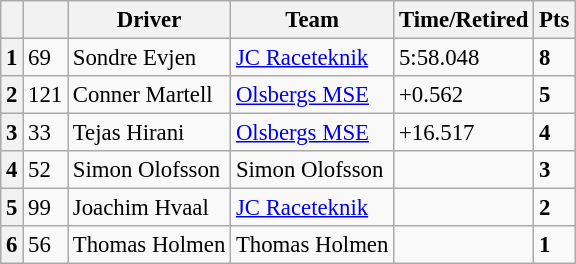<table class=wikitable style="font-size:95%">
<tr>
<th></th>
<th></th>
<th>Driver</th>
<th>Team</th>
<th>Time/Retired</th>
<th>Pts</th>
</tr>
<tr>
<th>1</th>
<td>69</td>
<td> Sondre Evjen</td>
<td><a href='#'>JC Raceteknik</a></td>
<td>5:58.048</td>
<td><strong>8</strong></td>
</tr>
<tr>
<th>2</th>
<td>121</td>
<td> Conner Martell</td>
<td><a href='#'>Olsbergs MSE</a></td>
<td>+0.562</td>
<td><strong>5</strong></td>
</tr>
<tr>
<th>3</th>
<td>33</td>
<td> Tejas Hirani</td>
<td><a href='#'>Olsbergs MSE</a></td>
<td>+16.517</td>
<td><strong>4</strong></td>
</tr>
<tr>
<th>4</th>
<td>52</td>
<td> Simon Olofsson</td>
<td>Simon Olofsson</td>
<td></td>
<td><strong>3</strong></td>
</tr>
<tr>
<th>5</th>
<td>99</td>
<td> Joachim Hvaal</td>
<td><a href='#'>JC Raceteknik</a></td>
<td></td>
<td><strong>2</strong></td>
</tr>
<tr>
<th>6</th>
<td>56</td>
<td> Thomas Holmen</td>
<td>Thomas Holmen</td>
<td></td>
<td><strong>1</strong></td>
</tr>
</table>
